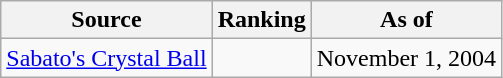<table class="wikitable" style="text-align:center">
<tr>
<th>Source</th>
<th>Ranking</th>
<th>As of</th>
</tr>
<tr>
<td align=left><a href='#'>Sabato's Crystal Ball</a></td>
<td></td>
<td>November 1, 2004</td>
</tr>
</table>
